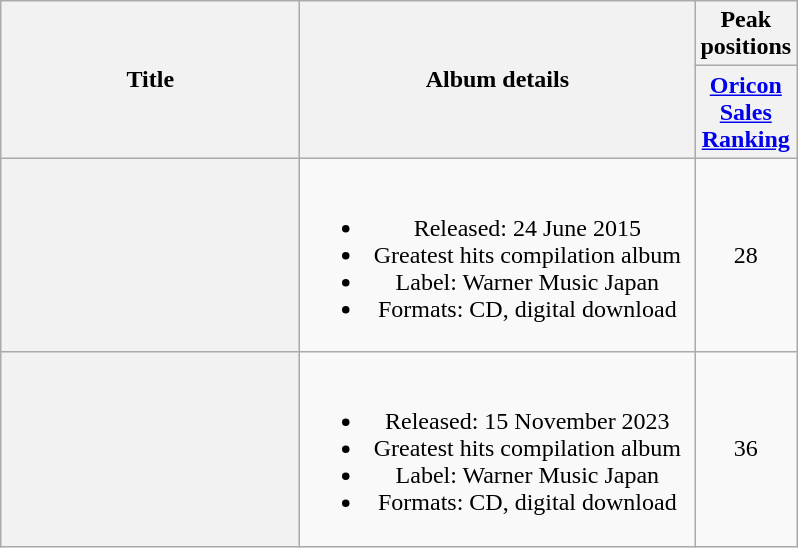<table class="wikitable plainrowheaders" style="text-align:center;">
<tr>
<th style="width:12em;" rowspan="2">Title</th>
<th style="width:16em;" rowspan="2">Album details</th>
<th colspan="1">Peak positions</th>
</tr>
<tr>
<th style="width:2.5em;"><a href='#'>Oricon Sales Ranking</a></th>
</tr>
<tr>
<th scope="row"></th>
<td><br><ul><li>Released: 24 June 2015</li><li>Greatest hits compilation album</li><li>Label: Warner Music Japan</li><li>Formats: CD, digital download</li></ul></td>
<td>28</td>
</tr>
<tr>
<th scope="row"></th>
<td><br><ul><li>Released: 15 November 2023</li><li>Greatest hits compilation album</li><li>Label: Warner Music Japan</li><li>Formats: CD, digital download</li></ul></td>
<td>36</td>
</tr>
</table>
